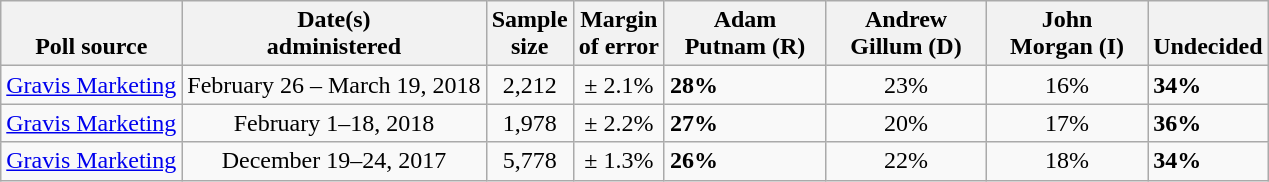<table class="wikitable">
<tr valign=bottom>
<th>Poll source</th>
<th>Date(s)<br>administered</th>
<th>Sample<br>size</th>
<th>Margin<br>of error</th>
<th style="width:100px;">Adam<br>Putnam (R)</th>
<th style="width:100px;">Andrew<br>Gillum (D)</th>
<th style="width:100px;">John<br>Morgan (I)</th>
<th>Undecided</th>
</tr>
<tr>
<td><a href='#'>Gravis Marketing</a></td>
<td align=center>February 26 – March 19, 2018</td>
<td align=center>2,212</td>
<td align=center>± 2.1%</td>
<td><strong>28%</strong></td>
<td align=center>23%</td>
<td align=center>16%</td>
<td><strong>34%</strong></td>
</tr>
<tr>
<td><a href='#'>Gravis Marketing</a></td>
<td align=center>February 1–18, 2018</td>
<td align=center>1,978</td>
<td align=center>± 2.2%</td>
<td><strong>27%</strong></td>
<td align=center>20%</td>
<td align=center>17%</td>
<td><strong>36%</strong></td>
</tr>
<tr>
<td><a href='#'>Gravis Marketing</a></td>
<td align=center>December 19–24, 2017</td>
<td align=center>5,778</td>
<td align=center>± 1.3%</td>
<td><strong>26%</strong></td>
<td align=center>22%</td>
<td align=center>18%</td>
<td><strong>34%</strong></td>
</tr>
</table>
